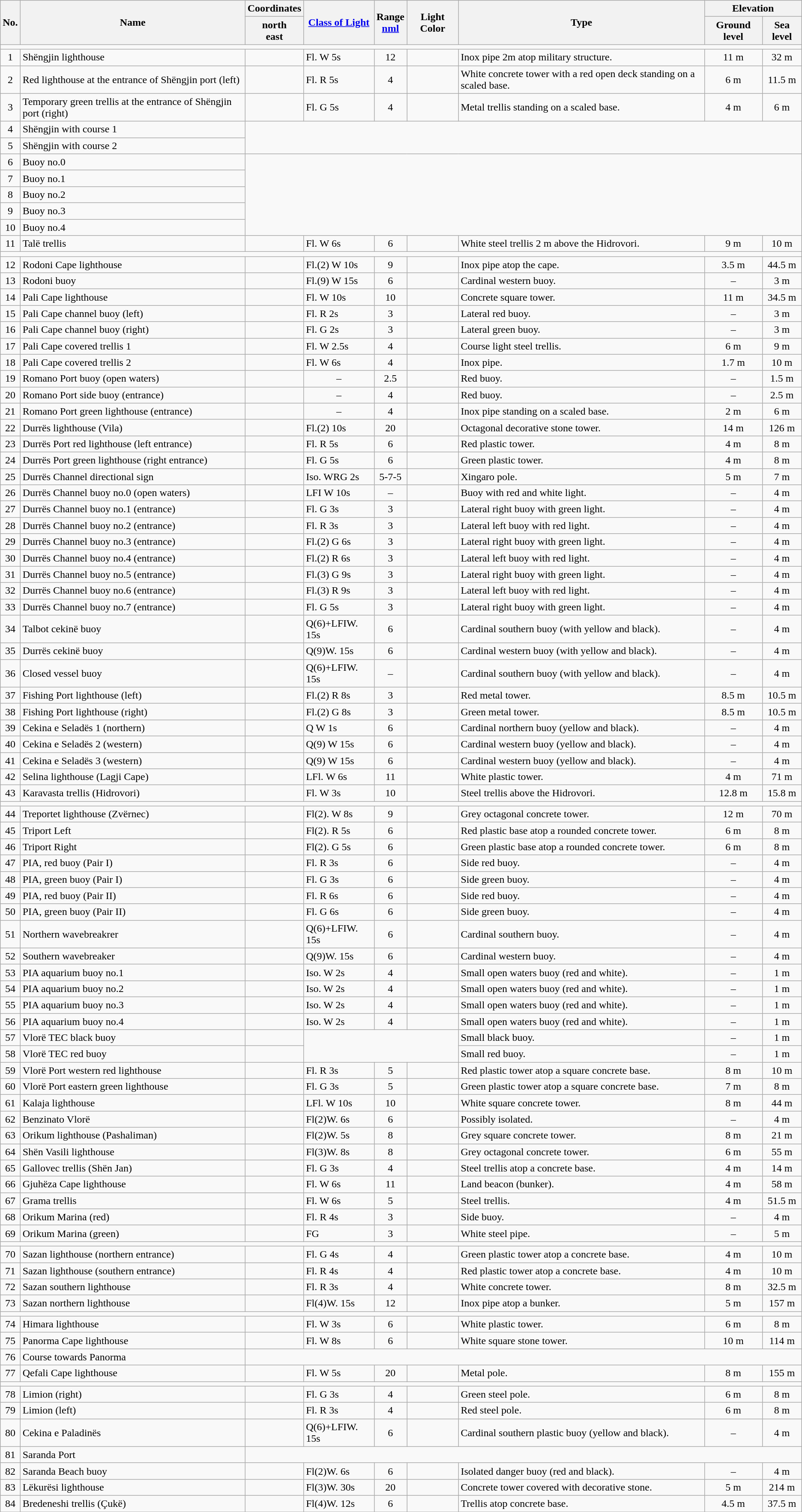<table class="sortable wikitable">
<tr>
<th rowspan="2">No.</th>
<th rowspan="2">Name</th>
<th colspan="1">Coordinates</th>
<th rowspan="2"><a href='#'>Class of Light</a></th>
<th rowspan="2">Range<br><a href='#'>nml</a></th>
<th rowspan="2">Light Color</th>
<th rowspan="2">Type</th>
<th colspan="2">Elevation</th>
</tr>
<tr>
<th> north <br> east</th>
<th>Ground level</th>
<th>Sea level</th>
</tr>
<tr>
<td colspan="9" align=center></td>
</tr>
<tr>
<td align=center>1</td>
<td>Shëngjin lighthouse</td>
<td align=center></td>
<td>Fl. W 5s</td>
<td align=center>12</td>
<td align=center></td>
<td>Inox pipe 2m atop military structure.</td>
<td align=center>11 m</td>
<td align=center>32 m</td>
</tr>
<tr>
<td align=center>2</td>
<td>Red lighthouse at the entrance of Shëngjin port (left)</td>
<td align=center></td>
<td>Fl. R 5s</td>
<td align=center>4</td>
<td align=center></td>
<td>White concrete tower with a red open deck standing on a scaled base.</td>
<td align=center>6 m</td>
<td align=center>11.5 m</td>
</tr>
<tr>
<td align=center>3</td>
<td>Temporary green trellis at the entrance of Shëngjin port (right)</td>
<td align=center></td>
<td>Fl. G 5s</td>
<td align=center>4</td>
<td align=center></td>
<td>Metal trellis standing on a scaled base.</td>
<td align=center>4 m</td>
<td align=center>6 m</td>
</tr>
<tr>
<td align=center>4</td>
<td>Shëngjin with course 1</td>
<td rowspan="2"; colspan="7"></td>
</tr>
<tr>
<td align=center>5</td>
<td>Shëngjin with course 2</td>
</tr>
<tr>
<td align=center>6</td>
<td>Buoy no.0</td>
<td rowspan="5"; colspan="7"><br><br></td>
</tr>
<tr>
<td align=center>7</td>
<td>Buoy no.1</td>
</tr>
<tr>
<td align=center>8</td>
<td>Buoy no.2</td>
</tr>
<tr>
<td align=center>9</td>
<td>Buoy no.3</td>
</tr>
<tr>
<td align=center>10</td>
<td>Buoy no.4</td>
</tr>
<tr>
<td align=center>11</td>
<td>Talë trellis</td>
<td align=center></td>
<td>Fl. W 6s</td>
<td align=center>6</td>
<td align=center></td>
<td>White steel trellis 2 m above the Hidrovori.</td>
<td align=center>9 m</td>
<td align=center>10 m</td>
</tr>
<tr>
<td colspan="9" align=center></td>
</tr>
<tr>
<td align=center>12</td>
<td>Rodoni Cape lighthouse</td>
<td align=center></td>
<td>Fl.(2) W 10s</td>
<td align=center>9</td>
<td align=center></td>
<td>Inox pipe atop the cape.</td>
<td align=center>3.5 m</td>
<td align=center>44.5 m</td>
</tr>
<tr>
<td align=center>13</td>
<td>Rodoni buoy</td>
<td align=center></td>
<td>Fl.(9) W 15s</td>
<td align=center>6</td>
<td align=center></td>
<td>Cardinal western buoy.</td>
<td align=center>–</td>
<td align=center>3 m</td>
</tr>
<tr>
<td align=center>14</td>
<td>Pali Cape lighthouse</td>
<td align=center></td>
<td>Fl. W 10s</td>
<td align=center>10</td>
<td align=center></td>
<td>Concrete square tower.</td>
<td align=center>11 m</td>
<td align=center>34.5 m</td>
</tr>
<tr>
<td align=center>15</td>
<td>Pali Cape channel buoy (left)</td>
<td align=center></td>
<td>Fl. R 2s</td>
<td align=center>3</td>
<td align=center></td>
<td>Lateral red buoy.</td>
<td align=center>–</td>
<td align=center>3 m</td>
</tr>
<tr>
<td align=center>16</td>
<td>Pali Cape channel buoy (right)</td>
<td align=center></td>
<td>Fl. G 2s</td>
<td align=center>3</td>
<td align=center></td>
<td>Lateral green buoy.</td>
<td align=center>–</td>
<td align=center>3 m</td>
</tr>
<tr>
<td align=center>17</td>
<td>Pali Cape covered trellis 1</td>
<td align=center></td>
<td>Fl. W 2.5s</td>
<td align=center>4</td>
<td align=center></td>
<td>Course light steel trellis.</td>
<td align=center>6 m</td>
<td align=center>9 m</td>
</tr>
<tr>
<td align=center>18</td>
<td>Pali Cape covered trellis 2</td>
<td align=center></td>
<td>Fl. W 6s</td>
<td align=center>4</td>
<td align=center></td>
<td>Inox pipe.</td>
<td align=center>1.7 m</td>
<td align=center>10 m</td>
</tr>
<tr>
<td align=center>19</td>
<td>Romano Port buoy (open waters)</td>
<td align=center></td>
<td align=center>–</td>
<td align=center>2.5</td>
<td align=center></td>
<td>Red buoy.</td>
<td align=center>–</td>
<td align=center>1.5 m</td>
</tr>
<tr>
<td align=center>20</td>
<td>Romano Port side buoy (entrance)</td>
<td align=center></td>
<td align=center>–</td>
<td align=center>4</td>
<td align=center></td>
<td>Red buoy.</td>
<td align=center>–</td>
<td align=center>2.5 m</td>
</tr>
<tr>
<td align=center>21</td>
<td>Romano Port green lighthouse (entrance)</td>
<td align=center></td>
<td align=center>–</td>
<td align=center>4</td>
<td align=center></td>
<td>Inox pipe standing on a scaled base.</td>
<td align=center>2 m</td>
<td align=center>6 m</td>
</tr>
<tr>
<td align=center>22</td>
<td>Durrës lighthouse (Vila)</td>
<td align=center></td>
<td>Fl.(2) 10s</td>
<td align=center>20</td>
<td align=center></td>
<td>Octagonal decorative stone tower.</td>
<td align=center>14 m</td>
<td align=center>126 m</td>
</tr>
<tr>
<td align=center>23</td>
<td>Durrës Port red lighthouse (left entrance)</td>
<td align=center></td>
<td>Fl. R 5s</td>
<td align=center>6</td>
<td align=center></td>
<td>Red plastic tower.</td>
<td align=center>4 m</td>
<td align=center>8 m</td>
</tr>
<tr>
<td align=center>24</td>
<td>Durrës Port green lighthouse (right entrance)</td>
<td align=center></td>
<td>Fl. G 5s</td>
<td align=center>6</td>
<td align=center></td>
<td>Green plastic tower.</td>
<td align=center>4 m</td>
<td align=center>8 m</td>
</tr>
<tr>
<td align=center>25</td>
<td>Durrës Channel directional sign</td>
<td align=center></td>
<td>Iso. WRG 2s</td>
<td align=center>5-7-5</td>
<td></td>
<td>Xingaro pole.</td>
<td align=center>5 m</td>
<td align=center>7 m</td>
</tr>
<tr>
<td align=center>26</td>
<td>Durrës Channel buoy no.0 (open waters)</td>
<td align=center></td>
<td>LFI W 10s</td>
<td align=center>–</td>
<td align=center></td>
<td>Buoy with red and white light.</td>
<td align=center>–</td>
<td align=center>4 m</td>
</tr>
<tr>
<td align=center>27</td>
<td>Durrës Channel buoy no.1 (entrance)</td>
<td align=center></td>
<td>Fl. G 3s</td>
<td align=center>3</td>
<td align=center></td>
<td>Lateral right buoy with green light.</td>
<td align=center>–</td>
<td align=center>4 m</td>
</tr>
<tr>
<td align=center>28</td>
<td>Durrës Channel buoy no.2 (entrance)</td>
<td align=center></td>
<td>Fl. R 3s</td>
<td align=center>3</td>
<td align=center></td>
<td>Lateral left buoy with red light.</td>
<td align=center>–</td>
<td align=center>4 m</td>
</tr>
<tr>
<td align=center>29</td>
<td>Durrës Channel buoy no.3 (entrance)</td>
<td align=center></td>
<td>Fl.(2) G 6s</td>
<td align=center>3</td>
<td align=center></td>
<td>Lateral right buoy with green light.</td>
<td align=center>–</td>
<td align=center>4 m</td>
</tr>
<tr>
<td align=center>30</td>
<td>Durrës Channel buoy no.4 (entrance)</td>
<td align=center></td>
<td>Fl.(2) R 6s</td>
<td align=center>3</td>
<td align=center></td>
<td>Lateral left buoy with red light.</td>
<td align=center>–</td>
<td align=center>4 m</td>
</tr>
<tr>
<td align=center>31</td>
<td>Durrës Channel buoy no.5 (entrance)</td>
<td align=center></td>
<td>Fl.(3) G 9s</td>
<td align=center>3</td>
<td align=center></td>
<td>Lateral right buoy with green light.</td>
<td align=center>–</td>
<td align=center>4 m</td>
</tr>
<tr>
<td align=center>32</td>
<td>Durrës Channel buoy no.6 (entrance)</td>
<td align=center></td>
<td>Fl.(3) R 9s</td>
<td align=center>3</td>
<td align=center></td>
<td>Lateral left buoy with red light.</td>
<td align=center>–</td>
<td align=center>4 m</td>
</tr>
<tr>
<td align=center>33</td>
<td>Durrës Channel buoy no.7 (entrance)</td>
<td align=center></td>
<td>Fl. G 5s</td>
<td align=center>3</td>
<td align=center></td>
<td>Lateral right buoy with green light.</td>
<td align=center>–</td>
<td align=center>4 m</td>
</tr>
<tr>
<td align=center>34</td>
<td>Talbot cekinë buoy</td>
<td align=center></td>
<td>Q(6)+LFIW. 15s</td>
<td align=center>6</td>
<td align=center></td>
<td>Cardinal southern buoy (with yellow and black).</td>
<td align=center>–</td>
<td align=center>4 m</td>
</tr>
<tr>
<td align=center>35</td>
<td>Durrës cekinë buoy</td>
<td align=center></td>
<td>Q(9)W. 15s</td>
<td align=center>6</td>
<td align=center></td>
<td>Cardinal western buoy (with yellow and black).</td>
<td align=center>–</td>
<td align=center>4 m</td>
</tr>
<tr>
<td align=center>36</td>
<td>Closed vessel buoy</td>
<td align=center></td>
<td>Q(6)+LFIW. 15s</td>
<td align=center>–</td>
<td align=center></td>
<td>Cardinal southern buoy (with yellow and black).</td>
<td align=center>–</td>
<td align=center>4 m</td>
</tr>
<tr>
<td align=center>37</td>
<td>Fishing Port lighthouse (left)</td>
<td align=center></td>
<td>Fl.(2) R 8s</td>
<td align=center>3</td>
<td align=center></td>
<td>Red metal tower.</td>
<td align=center>8.5 m</td>
<td align=center>10.5 m</td>
</tr>
<tr>
<td align=center>38</td>
<td>Fishing Port lighthouse (right)</td>
<td align=center></td>
<td>Fl.(2) G 8s</td>
<td align=center>3</td>
<td align=center></td>
<td>Green metal tower.</td>
<td align=center>8.5 m</td>
<td align=center>10.5 m</td>
</tr>
<tr>
<td align=center>39</td>
<td>Cekina e Seladës 1 (northern)</td>
<td align=center></td>
<td>Q W 1s</td>
<td align=center>6</td>
<td align=center></td>
<td>Cardinal northern buoy (yellow and black).</td>
<td align=center>–</td>
<td align=center>4 m</td>
</tr>
<tr>
<td align=center>40</td>
<td>Cekina e Seladës 2 (western)</td>
<td align=center></td>
<td>Q(9) W 15s</td>
<td align=center>6</td>
<td align=center></td>
<td>Cardinal western buoy (yellow and black).</td>
<td align=center>–</td>
<td align=center>4 m</td>
</tr>
<tr>
<td align=center>41</td>
<td>Cekina e Seladës 3 (western)</td>
<td align=center></td>
<td>Q(9) W 15s</td>
<td align=center>6</td>
<td align=center></td>
<td>Cardinal western buoy (yellow and black).</td>
<td align=center>–</td>
<td align=center>4 m</td>
</tr>
<tr>
<td align=center>42</td>
<td>Selina lighthouse (Lagji Cape)</td>
<td align=center></td>
<td>LFl. W 6s</td>
<td align=center>11</td>
<td align=center></td>
<td>White plastic tower.</td>
<td align=center>4 m</td>
<td align=center>71 m</td>
</tr>
<tr>
<td align=center>43</td>
<td>Karavasta trellis (Hidrovori)</td>
<td align=center></td>
<td>Fl. W 3s</td>
<td align=center>10</td>
<td align=center></td>
<td>Steel trellis above the Hidrovori.</td>
<td align=center>12.8 m</td>
<td align=center>15.8 m</td>
</tr>
<tr>
<td colspan="9" align=center></td>
</tr>
<tr>
<td align=center>44</td>
<td>Treportet lighthouse (Zvërnec)</td>
<td align=center></td>
<td>Fl(2). W 8s</td>
<td align=center>9</td>
<td align=center></td>
<td>Grey octagonal concrete tower.</td>
<td align=center>12 m</td>
<td align=center>70 m</td>
</tr>
<tr>
<td align=center>45</td>
<td>Triport Left</td>
<td align=center></td>
<td>Fl(2). R 5s</td>
<td align=center>6</td>
<td align=center></td>
<td>Red plastic base atop a rounded concrete tower.</td>
<td align=center>6 m</td>
<td align=center>8 m</td>
</tr>
<tr>
<td align=center>46</td>
<td>Triport Right</td>
<td align=center></td>
<td>Fl(2). G 5s</td>
<td align=center>6</td>
<td align=center></td>
<td>Green plastic base atop a rounded concrete tower.</td>
<td align=center>6 m</td>
<td align=center>8 m</td>
</tr>
<tr>
<td align=center>47</td>
<td>PIA, red buoy (Pair I)</td>
<td align=center></td>
<td>Fl. R 3s</td>
<td align=center>6</td>
<td align=center></td>
<td>Side red buoy.</td>
<td align=center>–</td>
<td align=center>4 m</td>
</tr>
<tr>
<td align=center>48</td>
<td>PIA, green buoy (Pair I)</td>
<td align=center></td>
<td>Fl. G 3s</td>
<td align=center>6</td>
<td align=center></td>
<td>Side green buoy.</td>
<td align=center>–</td>
<td align=center>4 m</td>
</tr>
<tr>
<td align=center>49</td>
<td>PIA, red buoy (Pair II)</td>
<td align=center></td>
<td>Fl. R 6s</td>
<td align=center>6</td>
<td align=center></td>
<td>Side red buoy.</td>
<td align=center>–</td>
<td align=center>4 m</td>
</tr>
<tr>
<td align=center>50</td>
<td>PIA, green buoy (Pair II)</td>
<td align=center></td>
<td>Fl. G 6s</td>
<td align=center>6</td>
<td align=center></td>
<td>Side green buoy.</td>
<td align=center>–</td>
<td align=center>4 m</td>
</tr>
<tr>
<td align=center>51</td>
<td>Northern wavebreakrer</td>
<td align=center></td>
<td>Q(6)+LFIW. 15s</td>
<td align=center>6</td>
<td align=center></td>
<td>Cardinal southern buoy.</td>
<td align=center>–</td>
<td align=center>4 m</td>
</tr>
<tr>
<td align=center>52</td>
<td>Southern wavebreaker</td>
<td align=center></td>
<td>Q(9)W. 15s</td>
<td align=center>6</td>
<td align=center></td>
<td>Cardinal western buoy.</td>
<td align=center>–</td>
<td align=center>4 m</td>
</tr>
<tr>
<td align=center>53</td>
<td>PIA aquarium buoy no.1</td>
<td align=center></td>
<td>Iso. W 2s</td>
<td align=center>4</td>
<td align=center></td>
<td>Small open waters buoy (red and white).</td>
<td align=center>–</td>
<td align=center>1 m</td>
</tr>
<tr>
<td align=center>54</td>
<td>PIA aquarium buoy no.2</td>
<td align=center></td>
<td>Iso. W 2s</td>
<td align=center>4</td>
<td align=center></td>
<td>Small open waters buoy (red and white).</td>
<td align=center>–</td>
<td align=center>1 m</td>
</tr>
<tr>
<td align=center>55</td>
<td>PIA aquarium buoy no.3</td>
<td align=center></td>
<td>Iso. W 2s</td>
<td align=center>4</td>
<td align=center></td>
<td>Small open waters buoy (red and white).</td>
<td align=center>–</td>
<td align=center>1 m</td>
</tr>
<tr>
<td align=center>56</td>
<td>PIA aquarium buoy no.4</td>
<td align=center></td>
<td>Iso. W 2s</td>
<td align=center>4</td>
<td align=center></td>
<td>Small open waters buoy (red and white).</td>
<td align=center>–</td>
<td align=center>1 m</td>
</tr>
<tr>
<td align=center>57</td>
<td>Vlorë TEC black buoy</td>
<td align=center></td>
<td rowspan="2"; colspan="3"></td>
<td>Small black buoy.</td>
<td align=center>–</td>
<td align=center>1 m</td>
</tr>
<tr>
<td align=center>58</td>
<td>Vlorë TEC red buoy</td>
<td align=center></td>
<td>Small red buoy.</td>
<td align=center>–</td>
<td align=center>1 m</td>
</tr>
<tr>
<td align=center>59</td>
<td>Vlorë Port western red lighthouse</td>
<td align=center></td>
<td>Fl. R 3s</td>
<td align=center>5</td>
<td align=center></td>
<td>Red plastic tower atop a square concrete base.</td>
<td align=center>8 m</td>
<td align=center>10 m</td>
</tr>
<tr>
<td align=center>60</td>
<td>Vlorë Port eastern green lighthouse</td>
<td align=center></td>
<td>Fl. G 3s</td>
<td align=center>5</td>
<td align=center></td>
<td>Green plastic tower atop a square concrete base.</td>
<td align=center>7 m</td>
<td align=center>8 m</td>
</tr>
<tr>
<td align=center>61</td>
<td>Kalaja lighthouse</td>
<td align=center></td>
<td>LFl. W 10s</td>
<td align=center>10</td>
<td align=center></td>
<td>White square concrete tower.</td>
<td align=center>8 m</td>
<td align=center>44 m</td>
</tr>
<tr>
<td align=center>62</td>
<td>Benzinato Vlorë</td>
<td align=center></td>
<td>Fl(2)W. 6s</td>
<td align=center>6</td>
<td></td>
<td>Possibly isolated.</td>
<td align=center>–</td>
<td align=center>4 m</td>
</tr>
<tr>
<td align=center>63</td>
<td>Orikum lighthouse (Pashaliman)</td>
<td align=center></td>
<td>Fl(2)W. 5s</td>
<td align=center>8</td>
<td align=center></td>
<td>Grey square concrete tower.</td>
<td align=center>8 m</td>
<td align=center>21 m</td>
</tr>
<tr>
<td align=center>64</td>
<td>Shën Vasili lighthouse</td>
<td align=center></td>
<td>Fl(3)W. 8s</td>
<td align=center>8</td>
<td align=center></td>
<td>Grey octagonal concrete tower.</td>
<td align=center>6 m</td>
<td align=center>55 m</td>
</tr>
<tr>
<td align=center>65</td>
<td>Gallovec trellis (Shën Jan)</td>
<td align=center></td>
<td>Fl. G 3s</td>
<td align=center>4</td>
<td align=center></td>
<td>Steel trellis atop a concrete base.</td>
<td align=center>4 m</td>
<td align=center>14 m</td>
</tr>
<tr>
<td align=center>66</td>
<td>Gjuhëza Cape lighthouse</td>
<td align=center></td>
<td>Fl. W 6s</td>
<td align=center>11</td>
<td align=center></td>
<td>Land beacon (bunker).</td>
<td align=center>4 m</td>
<td align=center>58 m</td>
</tr>
<tr>
<td align=center>67</td>
<td>Grama trellis</td>
<td align=center></td>
<td>Fl. W 6s</td>
<td align=center>5</td>
<td align=center></td>
<td>Steel trellis.</td>
<td align=center>4 m</td>
<td align=center>51.5 m</td>
</tr>
<tr>
<td align=center>68</td>
<td>Orikum Marina (red)</td>
<td rowspan="1"; colspan="1"></td>
<td>Fl. R 4s</td>
<td align=center>3</td>
<td align=center></td>
<td>Side buoy.</td>
<td align=center>–</td>
<td align=center>4 m</td>
</tr>
<tr>
<td align=center>69</td>
<td>Orikum Marina (green)</td>
<td align=center></td>
<td>FG</td>
<td align=center>3</td>
<td align=center></td>
<td>White steel pipe.</td>
<td align=center>–</td>
<td align=center>5 m</td>
</tr>
<tr>
<td colspan="9" align=center></td>
</tr>
<tr>
<td align=center>70</td>
<td>Sazan lighthouse (northern entrance)</td>
<td align=center></td>
<td>Fl. G 4s</td>
<td align=center>4</td>
<td align=center></td>
<td>Green plastic tower atop a concrete base.</td>
<td align=center>4 m</td>
<td align=center>10 m</td>
</tr>
<tr>
<td align=center>71</td>
<td>Sazan lighthouse (southern entrance)</td>
<td align=center></td>
<td>Fl. R 4s</td>
<td align=center>4</td>
<td align=center></td>
<td>Red plastic tower atop a concrete base.</td>
<td align=center>4 m</td>
<td align=center>10 m</td>
</tr>
<tr>
<td align=center>72</td>
<td>Sazan southern lighthouse</td>
<td align=center></td>
<td>Fl. R 3s</td>
<td align=center>4</td>
<td align=center></td>
<td>White concrete tower.</td>
<td align=center>8 m</td>
<td align=center>32.5 m</td>
</tr>
<tr>
<td align=center>73</td>
<td>Sazan northern lighthouse</td>
<td align=center></td>
<td>Fl(4)W. 15s</td>
<td align=center>12</td>
<td align=center></td>
<td>Inox pipe atop a bunker.</td>
<td align=center>5 m</td>
<td align=center>157 m</td>
</tr>
<tr>
<td colspan="9" align=center></td>
</tr>
<tr>
<td align=center>74</td>
<td>Himara lighthouse</td>
<td align=center></td>
<td>Fl. W 3s</td>
<td align=center>6</td>
<td align=center></td>
<td>White plastic tower.</td>
<td align=center>6 m</td>
<td align=center>8 m</td>
</tr>
<tr>
<td align=center>75</td>
<td>Panorma Cape lighthouse</td>
<td align=center></td>
<td>Fl. W 8s</td>
<td align=center>6</td>
<td align=center></td>
<td>White square stone tower.</td>
<td align=center>10 m</td>
<td align=center>114 m</td>
</tr>
<tr>
<td align=center>76</td>
<td>Course towards Panorma</td>
<td rowspan="1"; colspan="7"></td>
</tr>
<tr>
<td align=center>77</td>
<td>Qefali Cape lighthouse</td>
<td align=center></td>
<td>Fl. W 5s</td>
<td align=center>20</td>
<td align=center></td>
<td>Metal pole.</td>
<td align=center>8 m</td>
<td align=center>155 m</td>
</tr>
<tr>
<td colspan="9" align=center></td>
</tr>
<tr>
<td align=center>78</td>
<td>Limion (right)</td>
<td align=center></td>
<td>Fl. G 3s</td>
<td align=center>4</td>
<td align=center></td>
<td>Green steel pole.</td>
<td align=center>6 m</td>
<td align=center>8 m</td>
</tr>
<tr>
<td align=center>79</td>
<td>Limion (left)</td>
<td align=center></td>
<td>Fl. R 3s</td>
<td align=center>4</td>
<td align=center></td>
<td>Red steel pole.</td>
<td align=center>6 m</td>
<td align=center>8 m</td>
</tr>
<tr>
<td align=center>80</td>
<td>Cekina e Paladinës</td>
<td align=center></td>
<td>Q(6)+LFIW. 15s</td>
<td align=center>6</td>
<td align=center></td>
<td>Cardinal southern plastic buoy (yellow and black).</td>
<td align=center>–</td>
<td align=center>4 m</td>
</tr>
<tr>
<td align=center>81</td>
<td>Saranda Port</td>
<td rowspan="1"; colspan="7"></td>
</tr>
<tr>
<td align=center>82</td>
<td>Saranda Beach buoy</td>
<td align=center></td>
<td>Fl(2)W. 6s</td>
<td align=center>6</td>
<td align=center></td>
<td>Isolated danger buoy (red and black).</td>
<td align=center>–</td>
<td align=center>4 m</td>
</tr>
<tr>
<td align=center>83</td>
<td>Lëkurësi lighthouse</td>
<td align=center></td>
<td>Fl(3)W. 30s</td>
<td align=center>20</td>
<td align=center></td>
<td>Concrete tower covered with decorative stone.</td>
<td align=center>5 m</td>
<td align=center>214 m</td>
</tr>
<tr>
<td align=center>84</td>
<td>Bredeneshi trellis (Çukë)</td>
<td align=center></td>
<td>Fl(4)W. 12s</td>
<td align=center>6</td>
<td align=center></td>
<td>Trellis atop concrete base.</td>
<td align=center>4.5 m</td>
<td align=center>37.5 m</td>
</tr>
<tr>
</tr>
</table>
